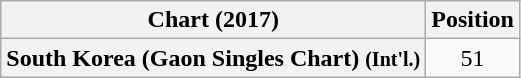<table class="wikitable plainrowheaders" style="text-align:center;">
<tr>
<th>Chart (2017)</th>
<th>Position</th>
</tr>
<tr>
<th scope="row">South Korea (Gaon Singles Chart) <small>(Int'l.)</small></th>
<td style="text-align:center;">51</td>
</tr>
</table>
